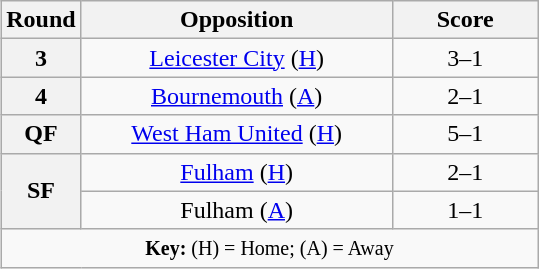<table class="wikitable plainrowheaders" style="text-align:center;float:right">
<tr>
<th scope=col style="width:25px">Round</th>
<th scope=col style="width:200px">Opposition</th>
<th scope=col style="width:90px">Score</th>
</tr>
<tr>
<th scope=row style="text-align:center">3</th>
<td><a href='#'>Leicester City</a> (<a href='#'>H</a>)</td>
<td>3–1</td>
</tr>
<tr>
<th scope=row style="text-align:center">4</th>
<td><a href='#'>Bournemouth</a> (<a href='#'>A</a>)</td>
<td>2–1</td>
</tr>
<tr>
<th scope=row style="text-align:center">QF</th>
<td><a href='#'>West Ham United</a> (<a href='#'>H</a>)</td>
<td>5–1</td>
</tr>
<tr>
<th rowspan="2" scope=row style="text-align:center">SF</th>
<td><a href='#'>Fulham</a> (<a href='#'>H</a>)</td>
<td>2–1</td>
</tr>
<tr>
<td>Fulham (<a href='#'>A</a>)</td>
<td>1–1</td>
</tr>
<tr>
<td colspan="3"><small><strong>Key:</strong> (H) = Home; (A) = Away</small></td>
</tr>
</table>
